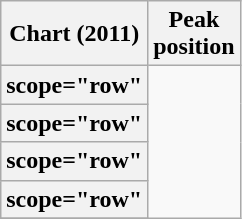<table class="wikitable plainrowheaders sortable">
<tr>
<th scope="col">Chart (2011)</th>
<th scope="col">Peak<br>position</th>
</tr>
<tr>
<th>scope="row" </th>
</tr>
<tr>
<th>scope="row" </th>
</tr>
<tr>
<th>scope="row" </th>
</tr>
<tr>
<th>scope="row" </th>
</tr>
<tr>
</tr>
</table>
